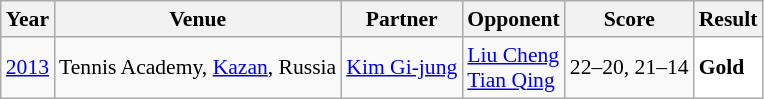<table class="sortable wikitable" style="font-size: 90%;">
<tr>
<th>Year</th>
<th>Venue</th>
<th>Partner</th>
<th>Opponent</th>
<th>Score</th>
<th>Result</th>
</tr>
<tr>
<td align="center"><a href='#'>2013</a></td>
<td align="left">Tennis Academy, <a href='#'>Kazan</a>, Russia</td>
<td align="left"> <a href='#'>Kim Gi-jung</a></td>
<td align="left"> <a href='#'>Liu Cheng</a><br> <a href='#'>Tian Qing</a></td>
<td align="left">22–20, 21–14</td>
<td style="text-align:left; background:white"> <strong>Gold</strong></td>
</tr>
</table>
